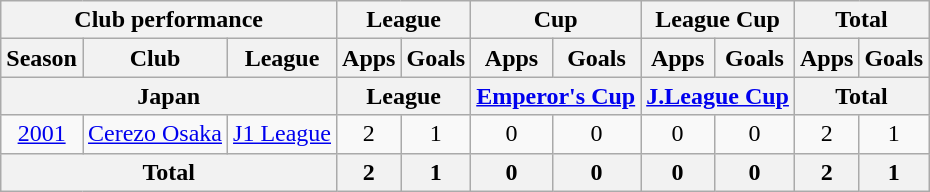<table class="wikitable" style="text-align:center;">
<tr>
<th colspan=3>Club performance</th>
<th colspan=2>League</th>
<th colspan=2>Cup</th>
<th colspan=2>League Cup</th>
<th colspan=2>Total</th>
</tr>
<tr>
<th>Season</th>
<th>Club</th>
<th>League</th>
<th>Apps</th>
<th>Goals</th>
<th>Apps</th>
<th>Goals</th>
<th>Apps</th>
<th>Goals</th>
<th>Apps</th>
<th>Goals</th>
</tr>
<tr>
<th colspan=3>Japan</th>
<th colspan=2>League</th>
<th colspan=2><a href='#'>Emperor's Cup</a></th>
<th colspan=2><a href='#'>J.League Cup</a></th>
<th colspan=2>Total</th>
</tr>
<tr>
<td><a href='#'>2001</a></td>
<td><a href='#'>Cerezo Osaka</a></td>
<td><a href='#'>J1 League</a></td>
<td>2</td>
<td>1</td>
<td>0</td>
<td>0</td>
<td>0</td>
<td>0</td>
<td>2</td>
<td>1</td>
</tr>
<tr>
<th colspan=3>Total</th>
<th>2</th>
<th>1</th>
<th>0</th>
<th>0</th>
<th>0</th>
<th>0</th>
<th>2</th>
<th>1</th>
</tr>
</table>
